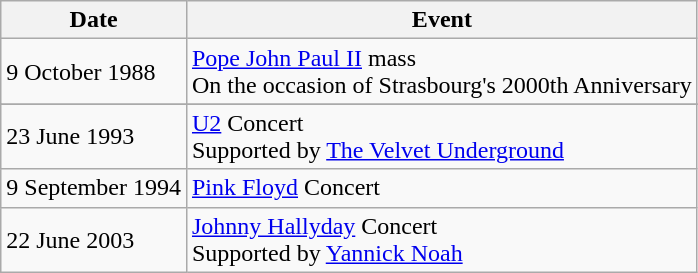<table class="wikitable" border="1">
<tr>
<th>Date</th>
<th>Event</th>
</tr>
<tr>
<td>9 October 1988</td>
<td><a href='#'>Pope John Paul II</a> mass<br>On the occasion of Strasbourg's 2000th Anniversary</td>
</tr>
<tr>
</tr>
<tr>
<td>23 June 1993</td>
<td><a href='#'>U2</a> Concert<br>Supported by <a href='#'>The Velvet Underground</a></td>
</tr>
<tr>
<td>9 September 1994</td>
<td><a href='#'>Pink Floyd</a> Concert</td>
</tr>
<tr>
<td>22 June 2003</td>
<td><a href='#'>Johnny Hallyday</a> Concert<br>Supported by <a href='#'>Yannick Noah</a></td>
</tr>
</table>
